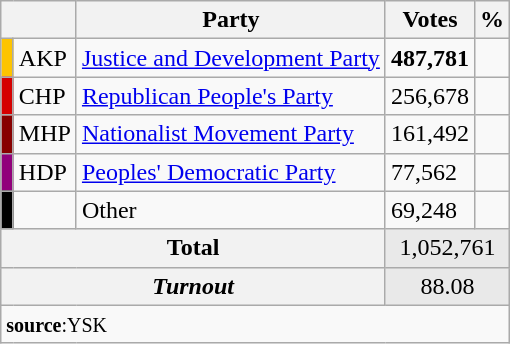<table class="wikitable">
<tr>
<th colspan="2" align="center"></th>
<th align="center">Party</th>
<th align="center">Votes</th>
<th align="center">%</th>
</tr>
<tr align="left">
<td bgcolor="#FDC400" width="1"></td>
<td>AKP</td>
<td><a href='#'>Justice and Development Party</a></td>
<td><strong>487,781</strong></td>
<td><strong></strong></td>
</tr>
<tr align="left">
<td bgcolor="#d50000" width="1"></td>
<td>CHP</td>
<td><a href='#'>Republican People's Party</a></td>
<td>256,678</td>
<td></td>
</tr>
<tr align="left">
<td bgcolor="#870000" width="1"></td>
<td>MHP</td>
<td><a href='#'>Nationalist Movement Party</a></td>
<td>161,492</td>
<td></td>
</tr>
<tr align="left">
<td bgcolor="#91007B" width="1"></td>
<td>HDP</td>
<td><a href='#'>Peoples' Democratic Party</a></td>
<td>77,562</td>
<td></td>
</tr>
<tr align="left">
<td bgcolor=" " width="1"></td>
<td></td>
<td>Other</td>
<td>69,248</td>
<td></td>
</tr>
<tr align="left" style="background-color:#E9E9E9">
<th colspan="3" align="center">Total</th>
<td colspan="5" align="center">1,052,761</td>
</tr>
<tr align="left" style="background-color:#E9E9E9">
<th colspan="3" align="center"><em>Turnout</em></th>
<td colspan="5" align="center">88.08</td>
</tr>
<tr>
<td colspan="9" align="left"><small><strong>source</strong>:YSK</small></td>
</tr>
</table>
